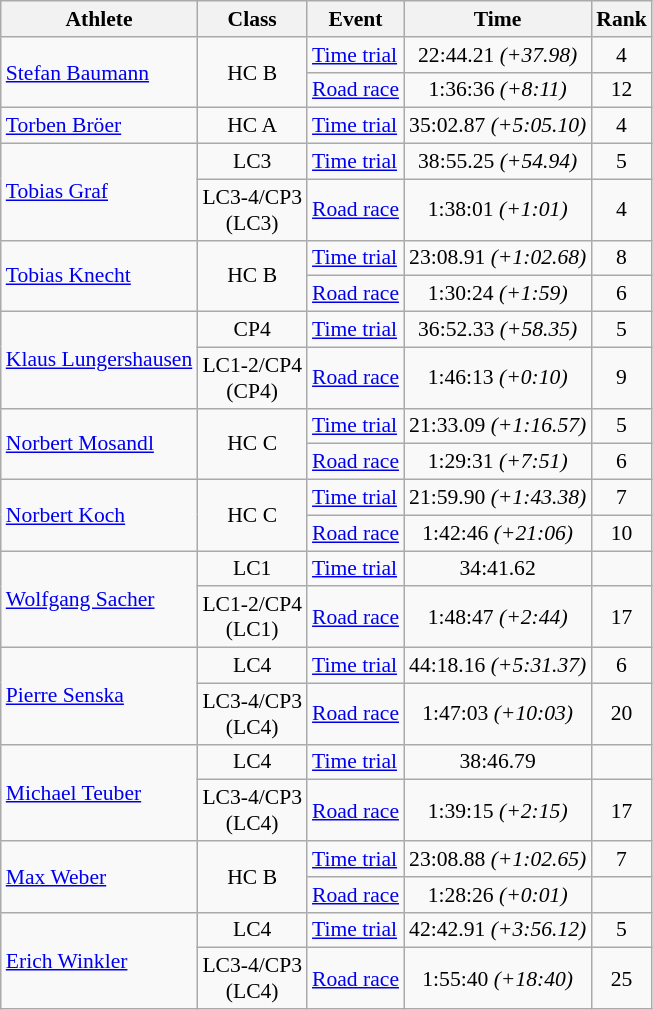<table class=wikitable style="font-size:90%">
<tr>
<th>Athlete</th>
<th>Class</th>
<th>Event</th>
<th>Time</th>
<th>Rank</th>
</tr>
<tr>
<td rowspan="2"><a href='#'>Stefan Baumann</a></td>
<td rowspan="2" style="text-align:center;">HC B</td>
<td><a href='#'>Time trial</a></td>
<td style="text-align:center;">22:44.21 <em>(+37.98)</em></td>
<td style="text-align:center;">4</td>
</tr>
<tr>
<td><a href='#'>Road race</a></td>
<td style="text-align:center;">1:36:36 <em>(+8:11)</em></td>
<td style="text-align:center;">12</td>
</tr>
<tr>
<td><a href='#'>Torben Bröer</a></td>
<td align=center>HC A</td>
<td><a href='#'>Time trial</a></td>
<td style="text-align:center;">35:02.87 <em>(+5:05.10)</em></td>
<td style="text-align:center;">4</td>
</tr>
<tr>
<td rowspan="2"><a href='#'>Tobias Graf</a></td>
<td align=center>LC3</td>
<td><a href='#'>Time trial</a></td>
<td style="text-align:center;">38:55.25 <em>(+54.94)</em></td>
<td style="text-align:center;">5</td>
</tr>
<tr>
<td align=center>LC3-4/CP3<br>(LC3)</td>
<td><a href='#'>Road race</a></td>
<td style="text-align:center;">1:38:01 <em>(+1:01)</em></td>
<td style="text-align:center;">4</td>
</tr>
<tr>
<td rowspan="2"><a href='#'>Tobias Knecht</a></td>
<td rowspan="2" style="text-align:center;">HC B</td>
<td><a href='#'>Time trial</a></td>
<td style="text-align:center;">23:08.91 <em>(+1:02.68)</em></td>
<td style="text-align:center;">8</td>
</tr>
<tr>
<td><a href='#'>Road race</a></td>
<td style="text-align:center;">1:30:24 <em>(+1:59)</em></td>
<td style="text-align:center;">6</td>
</tr>
<tr>
<td rowspan="2"><a href='#'>Klaus Lungershausen</a></td>
<td align=center>CP4</td>
<td><a href='#'>Time trial</a></td>
<td style="text-align:center;">36:52.33 <em>(+58.35)</em></td>
<td style="text-align:center;">5</td>
</tr>
<tr>
<td align=center>LC1-2/CP4<br>(CP4)</td>
<td><a href='#'>Road race</a></td>
<td style="text-align:center;">1:46:13 <em>(+0:10)</em></td>
<td style="text-align:center;">9</td>
</tr>
<tr>
<td rowspan="2"><a href='#'>Norbert Mosandl</a></td>
<td rowspan="2" style="text-align:center;">HC C</td>
<td><a href='#'>Time trial</a></td>
<td style="text-align:center;">21:33.09 <em>(+1:16.57)</em></td>
<td style="text-align:center;">5</td>
</tr>
<tr>
<td><a href='#'>Road race</a></td>
<td style="text-align:center;">1:29:31 <em>(+7:51)</em></td>
<td style="text-align:center;">6</td>
</tr>
<tr>
<td rowspan="2"><a href='#'>Norbert Koch</a></td>
<td rowspan="2" style="text-align:center;">HC C</td>
<td><a href='#'>Time trial</a></td>
<td style="text-align:center;">21:59.90 <em>(+1:43.38)</em></td>
<td style="text-align:center;">7</td>
</tr>
<tr>
<td><a href='#'>Road race</a></td>
<td style="text-align:center;">1:42:46 <em>(+21:06)</em></td>
<td style="text-align:center;">10</td>
</tr>
<tr>
<td rowspan="2"><a href='#'>Wolfgang Sacher</a></td>
<td align=center>LC1</td>
<td><a href='#'>Time trial</a></td>
<td style="text-align:center;">34:41.62</td>
<td style="text-align:center;"></td>
</tr>
<tr>
<td align=center>LC1-2/CP4<br>(LC1)</td>
<td><a href='#'>Road race</a></td>
<td style="text-align:center;">1:48:47 <em>(+2:44)</em></td>
<td style="text-align:center;">17</td>
</tr>
<tr>
<td rowspan="2"><a href='#'>Pierre Senska</a></td>
<td align=center>LC4</td>
<td><a href='#'>Time trial</a></td>
<td style="text-align:center;">44:18.16 <em>(+5:31.37)</em></td>
<td style="text-align:center;">6</td>
</tr>
<tr>
<td align=center>LC3-4/CP3<br>(LC4)</td>
<td><a href='#'>Road race</a></td>
<td style="text-align:center;">1:47:03 <em>(+10:03)</em></td>
<td style="text-align:center;">20</td>
</tr>
<tr>
<td rowspan="2"><a href='#'>Michael Teuber</a></td>
<td align=center>LC4</td>
<td><a href='#'>Time trial</a></td>
<td style="text-align:center;">38:46.79</td>
<td style="text-align:center;"></td>
</tr>
<tr>
<td align=center>LC3-4/CP3<br>(LC4)</td>
<td><a href='#'>Road race</a></td>
<td style="text-align:center;">1:39:15 <em>(+2:15)</em></td>
<td style="text-align:center;">17</td>
</tr>
<tr>
<td rowspan="2"><a href='#'>Max Weber</a></td>
<td rowspan="2" style="text-align:center;">HC B</td>
<td><a href='#'>Time trial</a></td>
<td style="text-align:center;">23:08.88 <em>(+1:02.65)</em></td>
<td style="text-align:center;">7</td>
</tr>
<tr>
<td><a href='#'>Road race</a></td>
<td style="text-align:center;">1:28:26 <em>(+0:01)</em></td>
<td style="text-align:center;"></td>
</tr>
<tr>
<td rowspan="2"><a href='#'>Erich Winkler</a></td>
<td align=center>LC4</td>
<td><a href='#'>Time trial</a></td>
<td style="text-align:center;">42:42.91 <em>(+3:56.12)</em></td>
<td style="text-align:center;">5</td>
</tr>
<tr>
<td align=center>LC3-4/CP3<br>(LC4)</td>
<td><a href='#'>Road race</a></td>
<td style="text-align:center;">1:55:40 <em>(+18:40)</em></td>
<td style="text-align:center;">25</td>
</tr>
</table>
